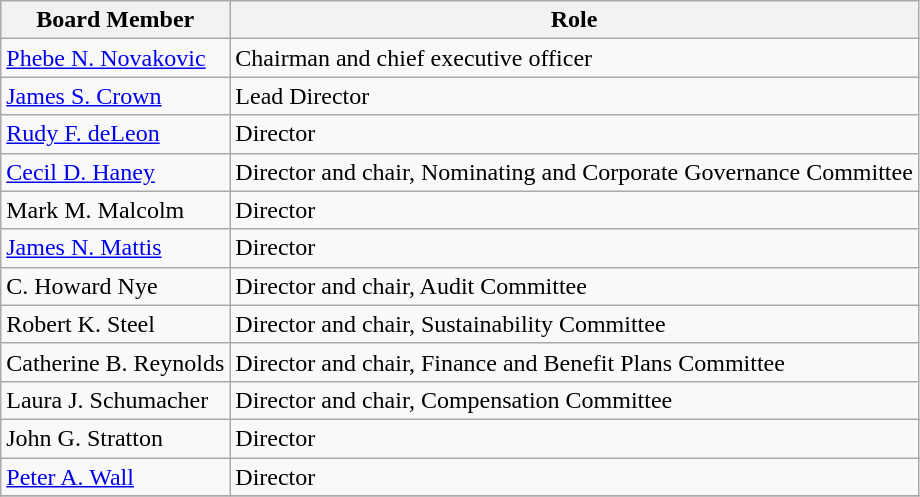<table class="wikitable">
<tr>
<th><strong>Board Member</strong></th>
<th><strong>Role</strong></th>
</tr>
<tr>
<td><a href='#'>Phebe N. Novakovic</a></td>
<td>Chairman and chief executive officer</td>
</tr>
<tr>
<td><a href='#'>James S. Crown</a></td>
<td>Lead Director</td>
</tr>
<tr>
<td><a href='#'>Rudy F. deLeon</a></td>
<td>Director</td>
</tr>
<tr>
<td><a href='#'>Cecil D. Haney</a></td>
<td>Director and chair, Nominating and Corporate Governance Committee</td>
</tr>
<tr>
<td>Mark M. Malcolm</td>
<td>Director</td>
</tr>
<tr>
<td><a href='#'>James N. Mattis</a></td>
<td>Director</td>
</tr>
<tr>
<td>C. Howard Nye</td>
<td>Director and chair, Audit Committee</td>
</tr>
<tr>
<td>Robert K. Steel</td>
<td>Director and chair, Sustainability Committee</td>
</tr>
<tr>
<td>Catherine B. Reynolds</td>
<td>Director and chair, Finance and Benefit Plans Committee</td>
</tr>
<tr>
<td>Laura J. Schumacher</td>
<td>Director and chair, Compensation Committee</td>
</tr>
<tr>
<td>John G. Stratton</td>
<td>Director</td>
</tr>
<tr>
<td><a href='#'>Peter A. Wall</a></td>
<td>Director</td>
</tr>
<tr>
</tr>
</table>
